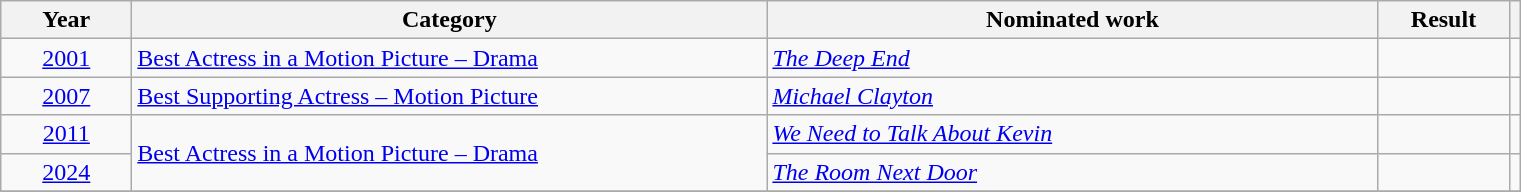<table class=wikitable>
<tr>
<th scope="col" style="width:5em;">Year</th>
<th scope="col" style="width:26em;">Category</th>
<th scope="col" style="width:25em;">Nominated work</th>
<th scope="col" style="width:5em;">Result</th>
<th></th>
</tr>
<tr>
<td style="text-align:center;"><a href='#'>2001</a></td>
<td><a href='#'>Best Actress in a Motion Picture – Drama</a></td>
<td><em><a href='#'>The Deep End</a></em></td>
<td></td>
<td style="text-align:center;"></td>
</tr>
<tr>
<td style="text-align:center;"><a href='#'>2007</a></td>
<td><a href='#'>Best Supporting Actress – Motion Picture</a></td>
<td><em><a href='#'>Michael Clayton</a></em></td>
<td></td>
<td style="text-align:center;"></td>
</tr>
<tr>
<td style="text-align:center;"><a href='#'>2011</a></td>
<td rowspan="2"><a href='#'>Best Actress in a Motion Picture – Drama</a></td>
<td><em><a href='#'>We Need to Talk About Kevin</a></em></td>
<td></td>
<td style="text-align:center;"></td>
</tr>
<tr>
<td style="text-align:center;"><a href='#'>2024</a></td>
<td><em><a href='#'>The Room Next Door</a></em></td>
<td></td>
<td style="text-align:center;"></td>
</tr>
<tr>
</tr>
</table>
